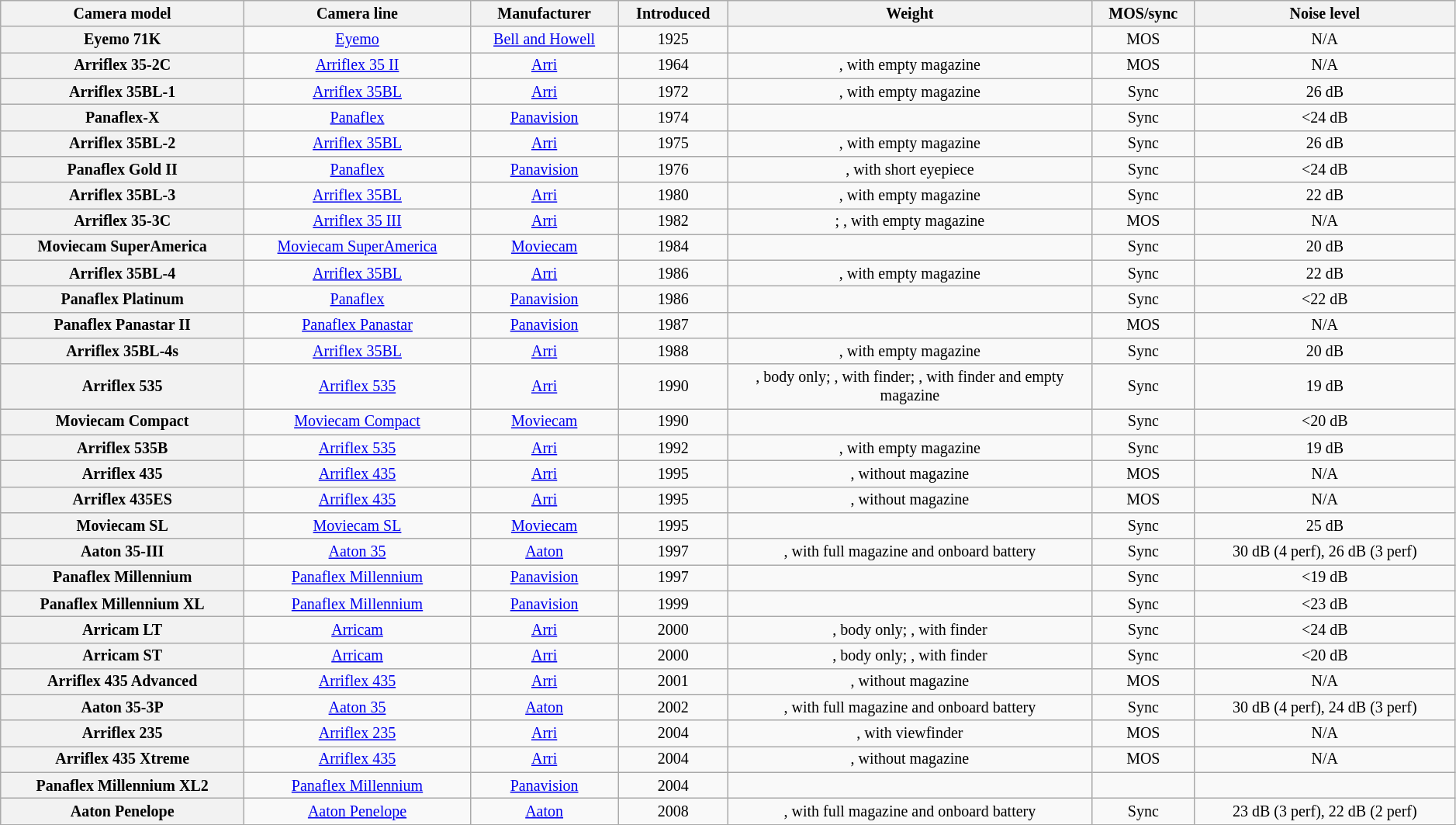<table class="wikitable sortable" style="font-size: smaller; width: auto; text-align: center;">
<tr>
<th>Camera model</th>
<th>Camera line</th>
<th>Manufacturer</th>
<th>Introduced</th>
<th width="25%">Weight</th>
<th>MOS/sync</th>
<th>Noise level</th>
</tr>
<tr>
<th>Eyemo 71K</th>
<td><a href='#'>Eyemo</a></td>
<td><a href='#'>Bell and Howell</a></td>
<td>1925</td>
<td></td>
<td>MOS</td>
<td>N/A</td>
</tr>
<tr>
<th>Arriflex 35-2C</th>
<td><a href='#'>Arriflex 35 II</a></td>
<td><a href='#'>Arri</a></td>
<td>1964</td>
<td>, with empty magazine</td>
<td>MOS</td>
<td>N/A</td>
</tr>
<tr>
<th>Arriflex 35BL-1</th>
<td><a href='#'>Arriflex 35BL</a></td>
<td><a href='#'>Arri</a></td>
<td>1972</td>
<td>, with empty magazine</td>
<td>Sync</td>
<td>26 dB</td>
</tr>
<tr>
<th>Panaflex-X</th>
<td><a href='#'>Panaflex</a></td>
<td><a href='#'>Panavision</a></td>
<td>1974</td>
<td></td>
<td>Sync</td>
<td><24 dB</td>
</tr>
<tr>
<th>Arriflex 35BL-2</th>
<td><a href='#'>Arriflex 35BL</a></td>
<td><a href='#'>Arri</a></td>
<td>1975</td>
<td>, with empty magazine</td>
<td>Sync</td>
<td>26 dB</td>
</tr>
<tr>
<th>Panaflex Gold II</th>
<td><a href='#'>Panaflex</a></td>
<td><a href='#'>Panavision</a></td>
<td>1976</td>
<td>, with short eyepiece</td>
<td>Sync</td>
<td><24 dB</td>
</tr>
<tr>
<th>Arriflex 35BL-3</th>
<td><a href='#'>Arriflex 35BL</a></td>
<td><a href='#'>Arri</a></td>
<td>1980</td>
<td>, with empty magazine</td>
<td>Sync</td>
<td>22 dB</td>
</tr>
<tr>
<th>Arriflex 35-3C</th>
<td><a href='#'>Arriflex 35 III</a></td>
<td><a href='#'>Arri</a></td>
<td>1982</td>
<td>;   , with empty magazine</td>
<td>MOS</td>
<td>N/A</td>
</tr>
<tr>
<th>Moviecam SuperAmerica</th>
<td><a href='#'>Moviecam SuperAmerica</a></td>
<td><a href='#'>Moviecam</a></td>
<td>1984</td>
<td></td>
<td>Sync</td>
<td>20 dB</td>
</tr>
<tr>
<th>Arriflex 35BL-4</th>
<td><a href='#'>Arriflex 35BL</a></td>
<td><a href='#'>Arri</a></td>
<td>1986</td>
<td>, with empty magazine</td>
<td>Sync</td>
<td>22 dB</td>
</tr>
<tr>
<th>Panaflex Platinum</th>
<td><a href='#'>Panaflex</a></td>
<td><a href='#'>Panavision</a></td>
<td>1986</td>
<td></td>
<td>Sync</td>
<td><22 dB</td>
</tr>
<tr>
<th>Panaflex Panastar II</th>
<td><a href='#'>Panaflex Panastar</a></td>
<td><a href='#'>Panavision</a></td>
<td>1987</td>
<td></td>
<td>MOS</td>
<td>N/A</td>
</tr>
<tr>
<th>Arriflex 35BL-4s</th>
<td><a href='#'>Arriflex 35BL</a></td>
<td><a href='#'>Arri</a></td>
<td>1988</td>
<td>, with empty magazine</td>
<td>Sync</td>
<td>20 dB</td>
</tr>
<tr>
<th>Arriflex 535</th>
<td><a href='#'>Arriflex 535</a></td>
<td><a href='#'>Arri</a></td>
<td>1990</td>
<td>, body only; , with finder; , with finder and empty magazine</td>
<td>Sync</td>
<td>19 dB</td>
</tr>
<tr>
<th>Moviecam Compact</th>
<td><a href='#'>Moviecam Compact</a></td>
<td><a href='#'>Moviecam</a></td>
<td>1990</td>
<td></td>
<td>Sync</td>
<td><20 dB</td>
</tr>
<tr>
<th>Arriflex 535B</th>
<td><a href='#'>Arriflex 535</a></td>
<td><a href='#'>Arri</a></td>
<td>1992</td>
<td>, with empty magazine</td>
<td>Sync</td>
<td>19 dB</td>
</tr>
<tr>
<th>Arriflex 435</th>
<td><a href='#'>Arriflex 435</a></td>
<td><a href='#'>Arri</a></td>
<td>1995</td>
<td>, without magazine</td>
<td>MOS</td>
<td>N/A</td>
</tr>
<tr>
<th>Arriflex 435ES</th>
<td><a href='#'>Arriflex 435</a></td>
<td><a href='#'>Arri</a></td>
<td>1995</td>
<td>, without magazine</td>
<td>MOS</td>
<td>N/A</td>
</tr>
<tr>
<th>Moviecam SL</th>
<td><a href='#'>Moviecam SL</a></td>
<td><a href='#'>Moviecam</a></td>
<td>1995</td>
<td></td>
<td>Sync</td>
<td>25 dB</td>
</tr>
<tr>
<th>Aaton 35-III</th>
<td><a href='#'>Aaton 35</a></td>
<td><a href='#'>Aaton</a></td>
<td>1997</td>
<td>, with full magazine and onboard battery</td>
<td>Sync</td>
<td>30 dB (4 perf), 26 dB (3 perf)</td>
</tr>
<tr>
<th>Panaflex Millennium</th>
<td><a href='#'>Panaflex Millennium</a></td>
<td><a href='#'>Panavision</a></td>
<td>1997</td>
<td></td>
<td>Sync</td>
<td><19 dB</td>
</tr>
<tr>
<th>Panaflex Millennium XL</th>
<td><a href='#'>Panaflex Millennium</a></td>
<td><a href='#'>Panavision</a></td>
<td>1999</td>
<td></td>
<td>Sync</td>
<td><23 dB</td>
</tr>
<tr>
<th>Arricam LT</th>
<td><a href='#'>Arricam</a></td>
<td><a href='#'>Arri</a></td>
<td>2000</td>
<td>, body only; , with finder</td>
<td>Sync</td>
<td><24 dB</td>
</tr>
<tr>
<th>Arricam ST</th>
<td><a href='#'>Arricam</a></td>
<td><a href='#'>Arri</a></td>
<td>2000</td>
<td>, body only; , with finder</td>
<td>Sync</td>
<td><20 dB</td>
</tr>
<tr>
<th>Arriflex 435 Advanced</th>
<td><a href='#'>Arriflex 435</a></td>
<td><a href='#'>Arri</a></td>
<td>2001</td>
<td>, without magazine</td>
<td>MOS</td>
<td>N/A</td>
</tr>
<tr>
<th>Aaton 35-3P</th>
<td><a href='#'>Aaton 35</a></td>
<td><a href='#'>Aaton</a></td>
<td>2002</td>
<td>, with full magazine and onboard battery</td>
<td>Sync</td>
<td>30 dB (4 perf), 24 dB (3 perf)</td>
</tr>
<tr>
<th>Arriflex 235</th>
<td><a href='#'>Arriflex 235</a></td>
<td><a href='#'>Arri</a></td>
<td>2004</td>
<td>, with viewfinder</td>
<td>MOS</td>
<td>N/A</td>
</tr>
<tr>
<th>Arriflex 435 Xtreme</th>
<td><a href='#'>Arriflex 435</a></td>
<td><a href='#'>Arri</a></td>
<td>2004</td>
<td>, without magazine</td>
<td>MOS</td>
<td>N/A</td>
</tr>
<tr>
<th>Panaflex Millennium XL2</th>
<td><a href='#'>Panaflex Millennium</a></td>
<td><a href='#'>Panavision</a></td>
<td>2004</td>
<td></td>
<td></td>
<td></td>
</tr>
<tr>
<th>Aaton Penelope</th>
<td><a href='#'>Aaton Penelope</a></td>
<td><a href='#'>Aaton</a></td>
<td>2008</td>
<td>, with full magazine and onboard battery</td>
<td>Sync</td>
<td>23 dB (3 perf), 22 dB (2 perf)</td>
</tr>
<tr>
</tr>
</table>
